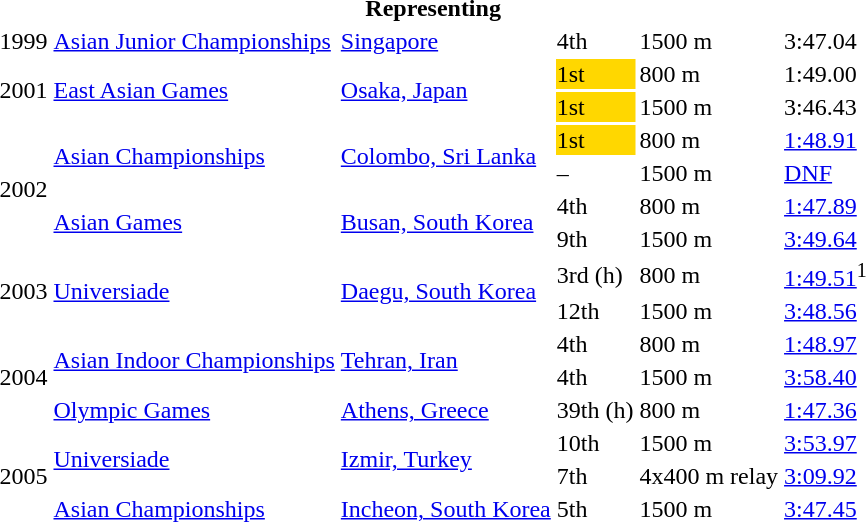<table>
<tr>
<th colspan="6">Representing </th>
</tr>
<tr>
<td>1999</td>
<td><a href='#'>Asian Junior Championships</a></td>
<td><a href='#'>Singapore</a></td>
<td>4th</td>
<td>1500 m</td>
<td>3:47.04</td>
</tr>
<tr>
<td rowspan=2>2001</td>
<td rowspan=2><a href='#'>East Asian Games</a></td>
<td rowspan=2><a href='#'>Osaka, Japan</a></td>
<td bgcolor="gold">1st</td>
<td>800 m</td>
<td>1:49.00</td>
</tr>
<tr>
<td bgcolor="gold">1st</td>
<td>1500 m</td>
<td>3:46.43</td>
</tr>
<tr>
<td rowspan=4>2002</td>
<td rowspan=2><a href='#'>Asian Championships</a></td>
<td rowspan=2><a href='#'>Colombo, Sri Lanka</a></td>
<td bgcolor=gold>1st</td>
<td>800 m</td>
<td><a href='#'>1:48.91</a></td>
</tr>
<tr>
<td>–</td>
<td>1500 m</td>
<td><a href='#'>DNF</a></td>
</tr>
<tr>
<td rowspan=2><a href='#'>Asian Games</a></td>
<td rowspan=2><a href='#'>Busan, South Korea</a></td>
<td>4th</td>
<td>800 m</td>
<td><a href='#'>1:47.89</a></td>
</tr>
<tr>
<td>9th</td>
<td>1500 m</td>
<td><a href='#'>3:49.64</a></td>
</tr>
<tr>
<td rowspan=2>2003</td>
<td rowspan=2><a href='#'>Universiade</a></td>
<td rowspan=2><a href='#'>Daegu, South Korea</a></td>
<td>3rd (h)</td>
<td>800 m</td>
<td><a href='#'>1:49.51</a><sup>1</sup></td>
</tr>
<tr>
<td>12th</td>
<td>1500 m</td>
<td><a href='#'>3:48.56</a></td>
</tr>
<tr>
<td rowspan=3>2004</td>
<td rowspan=2><a href='#'>Asian Indoor Championships</a></td>
<td rowspan=2><a href='#'>Tehran, Iran</a></td>
<td>4th</td>
<td>800 m</td>
<td><a href='#'>1:48.97</a></td>
</tr>
<tr>
<td>4th</td>
<td>1500 m</td>
<td><a href='#'>3:58.40</a></td>
</tr>
<tr>
<td><a href='#'>Olympic Games</a></td>
<td><a href='#'>Athens, Greece</a></td>
<td>39th (h)</td>
<td>800 m</td>
<td><a href='#'>1:47.36</a></td>
</tr>
<tr>
<td rowspan=3>2005</td>
<td rowspan=2><a href='#'>Universiade</a></td>
<td rowspan=2><a href='#'>Izmir, Turkey</a></td>
<td>10th</td>
<td>1500 m</td>
<td><a href='#'>3:53.97</a></td>
</tr>
<tr>
<td>7th</td>
<td>4x400 m relay</td>
<td><a href='#'>3:09.92</a></td>
</tr>
<tr>
<td><a href='#'>Asian Championships</a></td>
<td><a href='#'>Incheon, South Korea</a></td>
<td>5th</td>
<td>1500 m</td>
<td><a href='#'>3:47.45</a></td>
</tr>
</table>
